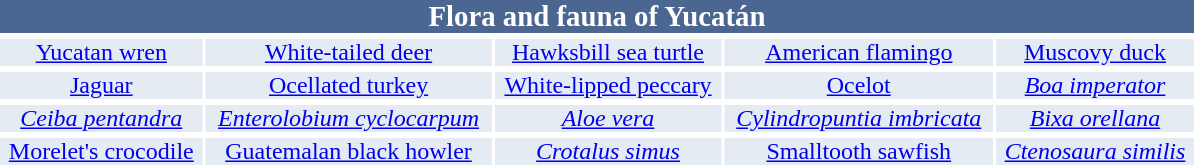<table class="toc" cellpadding="0" cellspacing="2" style="width:800px; float:center">
<tr>
<td colspan="5" style="background:#4b6791; color:white; font-size:120%; text-align:center;"><strong>Flora and fauna of Yucatán</strong></td>
</tr>
<tr>
<td style="text-align:center; background:#f9f9f9;"></td>
<td style="text-align:center; background:#f9f9f9;"></td>
<td style="text-align:center; background:#f9f9f9;"></td>
<td style="text-align:center; background:#f9f9f9;"></td>
<td style="text-align:center; background:#f9f9f9;"></td>
</tr>
<tr style="text-align:center; background:#e5ebf2;">
<td><a href='#'>Yucatan wren</a></td>
<td><a href='#'>White-tailed deer</a></td>
<td><a href='#'>Hawksbill sea turtle</a></td>
<td><a href='#'>American flamingo</a></td>
<td><a href='#'>Muscovy duck</a></td>
</tr>
<tr>
<td style="text-align:center; background:#f9f9f9;"></td>
<td style="text-align:center; background:#f9f9f9;"></td>
<td style="text-align:center; background:#f9f9f9;"></td>
<td style="text-align:center; background:#f9f9f9;"></td>
<td style="text-align:center; background:#f9f9f9;"></td>
</tr>
<tr style="text-align:center; background:#e5ebf2;">
<td><a href='#'>Jaguar</a></td>
<td><a href='#'>Ocellated turkey</a></td>
<td><a href='#'>White-lipped peccary</a></td>
<td><a href='#'>Ocelot</a></td>
<td><em><a href='#'>Boa imperator</a></em></td>
</tr>
<tr>
<td style="text-align:center; background:#f9f9f9;"></td>
<td style="text-align:center; background:#f9f9f9;"></td>
<td style="text-align:center; background:#f9f9f9;"></td>
<td style="text-align:center; background:#f9f9f9;"></td>
<td style="text-align:center; background:#f9f9f9;"></td>
</tr>
<tr style="text-align:center; background:#e5ebf2;">
<td><em><a href='#'>Ceiba pentandra</a></em></td>
<td><em><a href='#'>Enterolobium cyclocarpum</a></em></td>
<td><em><a href='#'>Aloe vera</a></em></td>
<td><em><a href='#'>Cylindropuntia imbricata</a></em></td>
<td><em><a href='#'>Bixa orellana</a></em></td>
</tr>
<tr>
<td style="text-align:center; background:#f9f9f9;"></td>
<td style="text-align:center; background:#f9f9f9;"></td>
<td style="text-align:center; background:#f9f9f9;"></td>
<td style="text-align:center; background:#f9f9f9;"></td>
<td style="text-align:center; background:#f9f9f9;"></td>
</tr>
<tr style="text-align:center; background:#e5ebf2;">
<td><a href='#'>Morelet's crocodile</a></td>
<td><a href='#'>Guatemalan black howler</a></td>
<td><em><a href='#'>Crotalus simus</a></em></td>
<td><a href='#'>Smalltooth sawfish</a></td>
<td><em><a href='#'>Ctenosaura similis</a></em></td>
</tr>
</table>
